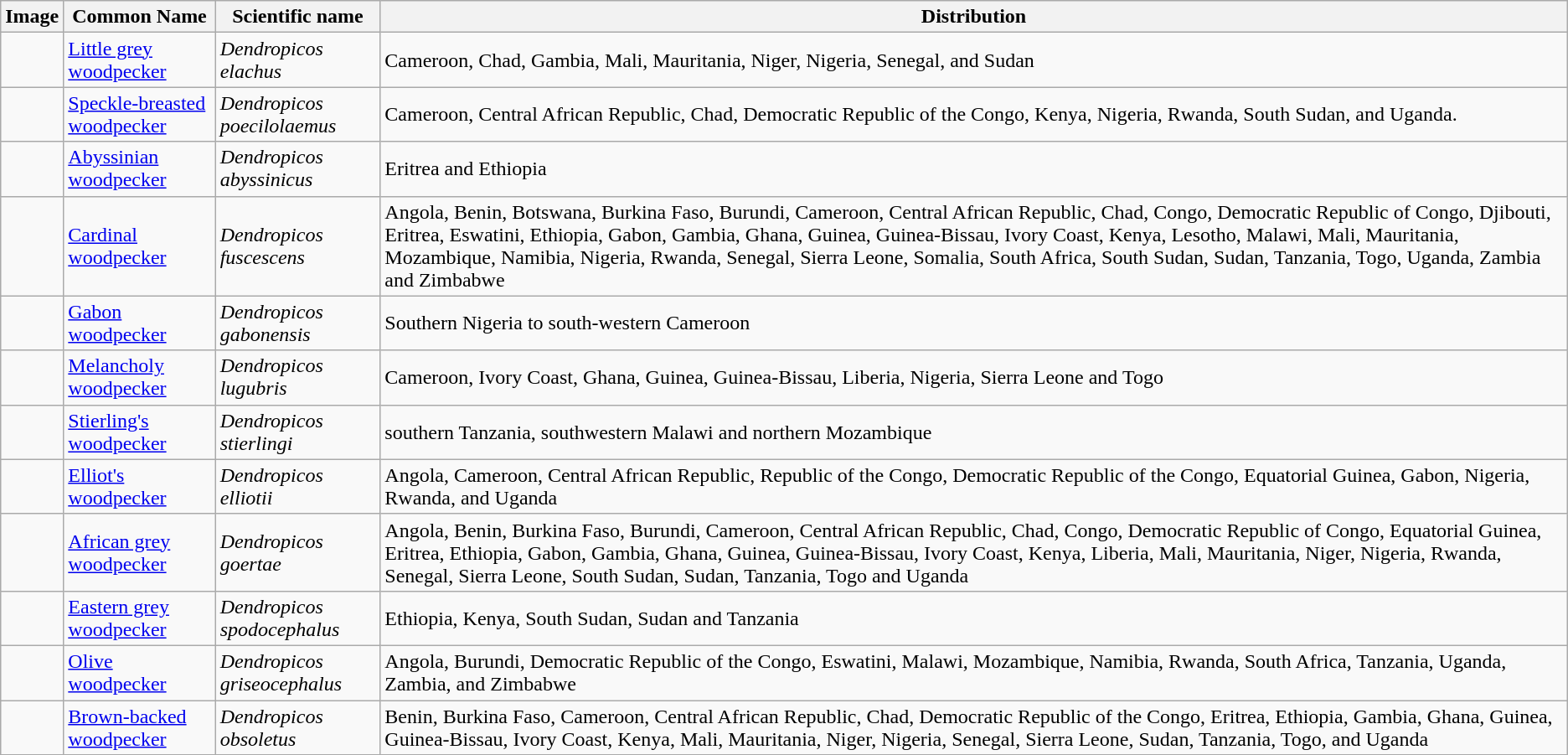<table class="wikitable">
<tr>
<th>Image</th>
<th>Common Name</th>
<th>Scientific name</th>
<th>Distribution</th>
</tr>
<tr>
<td></td>
<td><a href='#'>Little grey woodpecker</a></td>
<td><em>Dendropicos elachus</em></td>
<td>Cameroon, Chad, Gambia, Mali, Mauritania, Niger, Nigeria, Senegal, and Sudan</td>
</tr>
<tr>
<td></td>
<td><a href='#'>Speckle-breasted woodpecker</a></td>
<td><em>Dendropicos poecilolaemus</em></td>
<td>Cameroon, Central African Republic, Chad, Democratic Republic of the Congo, Kenya, Nigeria, Rwanda, South Sudan, and Uganda.</td>
</tr>
<tr>
<td></td>
<td><a href='#'>Abyssinian woodpecker</a></td>
<td><em>Dendropicos abyssinicus</em></td>
<td>Eritrea and Ethiopia</td>
</tr>
<tr>
<td></td>
<td><a href='#'>Cardinal woodpecker</a></td>
<td><em>Dendropicos fuscescens</em></td>
<td>Angola, Benin, Botswana, Burkina Faso, Burundi, Cameroon, Central African Republic, Chad, Congo, Democratic Republic of Congo, Djibouti, Eritrea, Eswatini, Ethiopia, Gabon, Gambia, Ghana, Guinea, Guinea-Bissau, Ivory Coast, Kenya, Lesotho, Malawi, Mali, Mauritania, Mozambique, Namibia, Nigeria, Rwanda, Senegal, Sierra Leone, Somalia, South Africa, South Sudan, Sudan, Tanzania, Togo, Uganda, Zambia and Zimbabwe</td>
</tr>
<tr>
<td></td>
<td><a href='#'>Gabon woodpecker</a></td>
<td><em>Dendropicos gabonensis</em></td>
<td>Southern Nigeria to south-western Cameroon</td>
</tr>
<tr>
<td></td>
<td><a href='#'>Melancholy woodpecker</a></td>
<td><em>Dendropicos lugubris</em></td>
<td>Cameroon, Ivory Coast, Ghana, Guinea, Guinea-Bissau, Liberia, Nigeria, Sierra Leone and Togo</td>
</tr>
<tr>
<td></td>
<td><a href='#'>Stierling's woodpecker</a></td>
<td><em>Dendropicos stierlingi</em></td>
<td>southern Tanzania, southwestern Malawi and northern Mozambique</td>
</tr>
<tr>
<td></td>
<td><a href='#'>Elliot's woodpecker</a></td>
<td><em>Dendropicos elliotii</em></td>
<td>Angola, Cameroon, Central African Republic, Republic of the Congo, Democratic Republic of the Congo, Equatorial Guinea, Gabon, Nigeria, Rwanda, and Uganda</td>
</tr>
<tr>
<td></td>
<td><a href='#'>African grey woodpecker</a></td>
<td><em>Dendropicos goertae</em></td>
<td>Angola, Benin, Burkina Faso, Burundi, Cameroon, Central African Republic, Chad, Congo, Democratic Republic of Congo, Equatorial Guinea, Eritrea, Ethiopia, Gabon, Gambia, Ghana, Guinea, Guinea-Bissau, Ivory Coast, Kenya, Liberia, Mali, Mauritania, Niger, Nigeria, Rwanda, Senegal, Sierra Leone, South Sudan, Sudan, Tanzania, Togo and Uganda</td>
</tr>
<tr>
<td></td>
<td><a href='#'>Eastern grey woodpecker</a></td>
<td><em>Dendropicos spodocephalus</em></td>
<td>Ethiopia, Kenya, South Sudan, Sudan and Tanzania</td>
</tr>
<tr>
<td></td>
<td><a href='#'>Olive woodpecker</a></td>
<td><em>Dendropicos griseocephalus</em></td>
<td>Angola, Burundi, Democratic Republic of the Congo, Eswatini, Malawi, Mozambique, Namibia, Rwanda, South Africa, Tanzania, Uganda, Zambia, and Zimbabwe</td>
</tr>
<tr>
<td></td>
<td><a href='#'>Brown-backed woodpecker</a></td>
<td><em>Dendropicos obsoletus</em></td>
<td>Benin, Burkina Faso, Cameroon, Central African Republic, Chad, Democratic Republic of the Congo, Eritrea, Ethiopia, Gambia, Ghana, Guinea, Guinea-Bissau, Ivory Coast, Kenya, Mali, Mauritania, Niger, Nigeria, Senegal, Sierra Leone, Sudan, Tanzania, Togo, and Uganda</td>
</tr>
<tr>
</tr>
</table>
